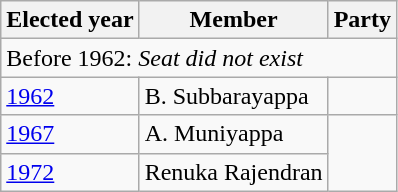<table class="wikitable sortable">
<tr>
<th>Elected year</th>
<th>Member</th>
<th colspan=2>Party</th>
</tr>
<tr>
<td colspan=4>Before 1962: <em>Seat did not exist</em></td>
</tr>
<tr>
<td><a href='#'>1962</a></td>
<td>B. Subbarayappa</td>
<td></td>
</tr>
<tr>
<td><a href='#'>1967</a></td>
<td>A. Muniyappa</td>
</tr>
<tr>
<td><a href='#'>1972</a></td>
<td>Renuka Rajendran</td>
</tr>
</table>
